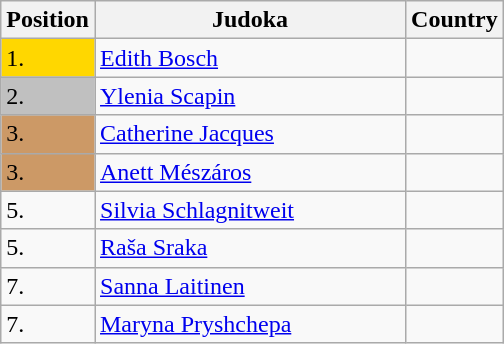<table class=wikitable>
<tr>
<th width=10>Position</th>
<th width=200>Judoka</th>
<th width=10>Country</th>
</tr>
<tr>
<td bgcolor=gold>1.</td>
<td><a href='#'>Edith Bosch</a></td>
<td></td>
</tr>
<tr>
<td bgcolor="silver">2.</td>
<td><a href='#'>Ylenia Scapin</a></td>
<td></td>
</tr>
<tr>
<td bgcolor="CC9966">3.</td>
<td><a href='#'>Catherine Jacques</a></td>
<td></td>
</tr>
<tr>
<td bgcolor="CC9966">3.</td>
<td><a href='#'>Anett Mészáros</a></td>
<td></td>
</tr>
<tr>
<td>5.</td>
<td><a href='#'>Silvia Schlagnitweit</a></td>
<td></td>
</tr>
<tr>
<td>5.</td>
<td><a href='#'>Raša Sraka</a></td>
<td></td>
</tr>
<tr>
<td>7.</td>
<td><a href='#'>Sanna Laitinen</a></td>
<td></td>
</tr>
<tr>
<td>7.</td>
<td><a href='#'>Maryna Pryshchepa</a></td>
<td></td>
</tr>
</table>
